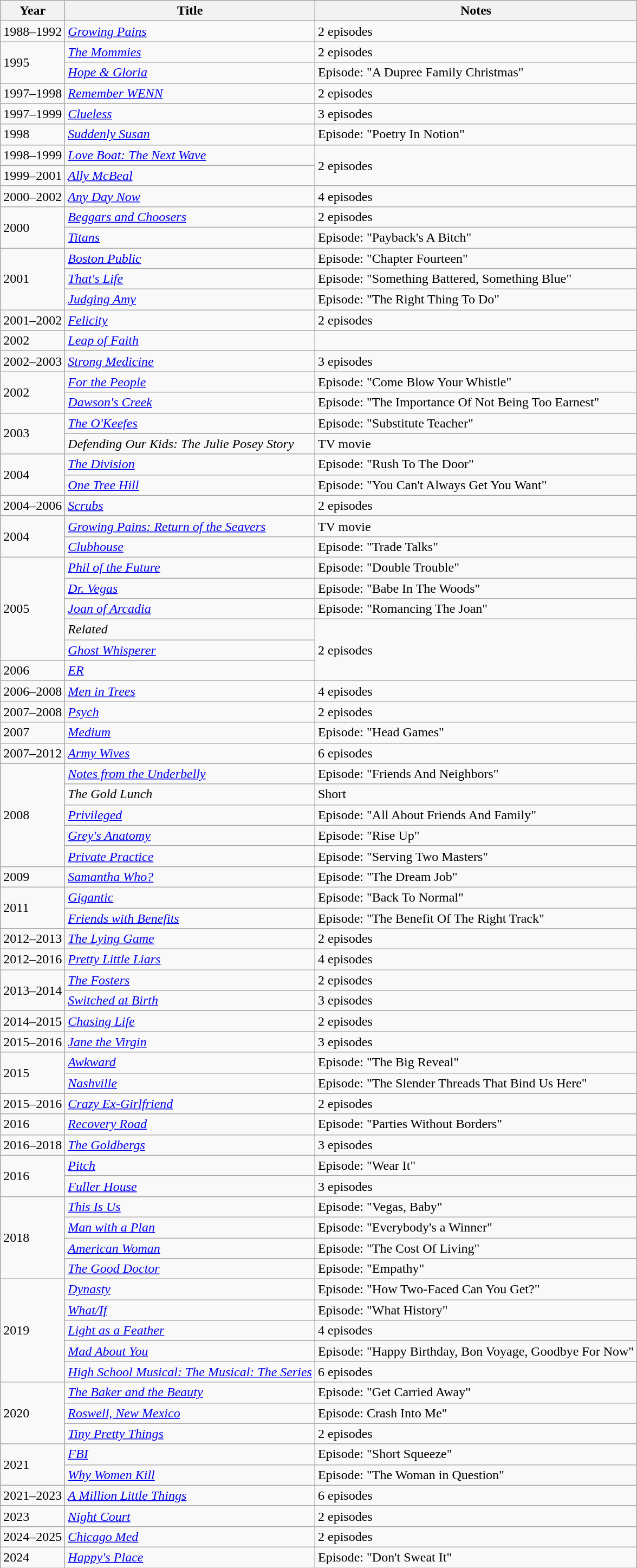<table class="wikitable sortable">
<tr>
<th>Year</th>
<th>Title</th>
<th class="unsortable">Notes</th>
</tr>
<tr>
<td>1988–1992</td>
<td><em><a href='#'>Growing Pains</a></em></td>
<td>2 episodes</td>
</tr>
<tr>
<td rowspan="2">1995</td>
<td><em><a href='#'>The Mommies</a></em></td>
<td>2 episodes</td>
</tr>
<tr>
<td><em><a href='#'>Hope & Gloria</a></em></td>
<td>Episode: "A Dupree Family Christmas"</td>
</tr>
<tr>
<td>1997–1998</td>
<td><em><a href='#'>Remember WENN</a></em></td>
<td>2 episodes</td>
</tr>
<tr>
<td>1997–1999</td>
<td><em><a href='#'>Clueless</a></em></td>
<td>3 episodes</td>
</tr>
<tr>
<td>1998</td>
<td><em><a href='#'>Suddenly Susan</a></em></td>
<td>Episode: "Poetry In Notion"</td>
</tr>
<tr>
<td>1998–1999</td>
<td><em><a href='#'>Love Boat: The Next Wave</a></em></td>
<td rowspan=2>2 episodes</td>
</tr>
<tr>
<td>1999–2001</td>
<td><em><a href='#'>Ally McBeal</a></em></td>
</tr>
<tr>
<td>2000–2002</td>
<td><em><a href='#'>Any Day Now</a></em></td>
<td>4 episodes</td>
</tr>
<tr>
<td rowspan="2">2000</td>
<td><em><a href='#'>Beggars and Choosers</a></em></td>
<td>2 episodes</td>
</tr>
<tr>
<td><em><a href='#'>Titans</a></em></td>
<td>Episode: "Payback's A Bitch"</td>
</tr>
<tr>
<td rowspan="3">2001</td>
<td><em><a href='#'>Boston Public</a></em></td>
<td>Episode: "Chapter Fourteen"</td>
</tr>
<tr>
<td><em><a href='#'>That's Life</a></em></td>
<td>Episode: "Something Battered, Something Blue"</td>
</tr>
<tr>
<td><em><a href='#'>Judging Amy</a></em></td>
<td>Episode: "The Right Thing To Do"</td>
</tr>
<tr>
<td>2001–2002</td>
<td><em><a href='#'>Felicity</a></em></td>
<td>2 episodes</td>
</tr>
<tr>
<td>2002</td>
<td><em><a href='#'>Leap of Faith</a></em></td>
<td></td>
</tr>
<tr>
<td>2002–2003</td>
<td><em><a href='#'>Strong Medicine</a></em></td>
<td>3 episodes</td>
</tr>
<tr>
<td rowspan="2">2002</td>
<td><em><a href='#'>For the People</a></em></td>
<td>Episode: "Come Blow Your Whistle"</td>
</tr>
<tr>
<td><em><a href='#'>Dawson's Creek</a></em></td>
<td>Episode: "The Importance Of Not Being Too Earnest"</td>
</tr>
<tr>
<td rowspan="2">2003</td>
<td><em><a href='#'>The O'Keefes</a></em></td>
<td>Episode: "Substitute Teacher"</td>
</tr>
<tr>
<td><em>Defending Our Kids: The Julie Posey Story</em></td>
<td>TV movie</td>
</tr>
<tr>
<td rowspan="2">2004</td>
<td><em><a href='#'>The Division</a></em></td>
<td>Episode: "Rush To The Door"</td>
</tr>
<tr>
<td><em><a href='#'>One Tree Hill</a></em></td>
<td>Episode: "You Can't Always Get You Want"</td>
</tr>
<tr>
<td>2004–2006</td>
<td><em><a href='#'>Scrubs</a></em></td>
<td>2 episodes</td>
</tr>
<tr>
<td rowspan="2">2004</td>
<td><em><a href='#'>Growing Pains: Return of the Seavers</a></em></td>
<td>TV movie</td>
</tr>
<tr>
<td><em><a href='#'>Clubhouse</a></em></td>
<td>Episode: "Trade Talks"</td>
</tr>
<tr>
<td rowspan="5">2005</td>
<td><em><a href='#'>Phil of the Future</a></em></td>
<td>Episode: "Double Trouble"</td>
</tr>
<tr>
<td><em><a href='#'>Dr. Vegas</a></em></td>
<td>Episode: "Babe In The Woods"</td>
</tr>
<tr>
<td><em><a href='#'>Joan of Arcadia</a></em></td>
<td>Episode: "Romancing The Joan"</td>
</tr>
<tr>
<td><em>Related</em></td>
<td rowspan=3>2 episodes</td>
</tr>
<tr>
<td><em><a href='#'>Ghost Whisperer</a></em></td>
</tr>
<tr>
<td>2006</td>
<td><em><a href='#'>ER</a></em></td>
</tr>
<tr>
<td>2006–2008</td>
<td><em><a href='#'>Men in Trees</a></em></td>
<td>4 episodes</td>
</tr>
<tr>
<td>2007–2008</td>
<td><em><a href='#'>Psych</a></em></td>
<td>2 episodes</td>
</tr>
<tr>
<td>2007</td>
<td><em><a href='#'>Medium</a></em></td>
<td>Episode: "Head Games"</td>
</tr>
<tr>
<td>2007–2012</td>
<td><em><a href='#'>Army Wives</a></em></td>
<td>6 episodes</td>
</tr>
<tr>
<td rowspan="5">2008</td>
<td><em><a href='#'>Notes from the Underbelly</a></em></td>
<td>Episode: "Friends And Neighbors"</td>
</tr>
<tr>
<td><em>The Gold Lunch</em></td>
<td>Short</td>
</tr>
<tr>
<td><em><a href='#'>Privileged</a></em></td>
<td>Episode: "All About Friends And Family"</td>
</tr>
<tr>
<td><em><a href='#'>Grey's Anatomy</a></em></td>
<td>Episode: "Rise Up"</td>
</tr>
<tr>
<td><em><a href='#'>Private Practice</a></em></td>
<td>Episode: "Serving Two Masters"</td>
</tr>
<tr>
<td>2009</td>
<td><em><a href='#'>Samantha Who?</a></em></td>
<td>Episode: "The Dream Job"</td>
</tr>
<tr>
<td rowspan="2">2011</td>
<td><em><a href='#'>Gigantic</a></em></td>
<td>Episode: "Back To Normal"</td>
</tr>
<tr>
<td><em><a href='#'>Friends with Benefits</a></em></td>
<td>Episode: "The Benefit Of The Right Track"</td>
</tr>
<tr>
<td>2012–2013</td>
<td><em><a href='#'>The Lying Game</a></em></td>
<td>2 episodes</td>
</tr>
<tr>
<td>2012–2016</td>
<td><em><a href='#'>Pretty Little Liars</a></em></td>
<td>4 episodes</td>
</tr>
<tr>
<td rowspan="2">2013–2014</td>
<td><em><a href='#'>The Fosters</a></em></td>
<td>2 episodes</td>
</tr>
<tr>
<td><em><a href='#'>Switched at Birth</a></em></td>
<td>3 episodes</td>
</tr>
<tr>
<td>2014–2015</td>
<td><em><a href='#'>Chasing Life</a></em></td>
<td>2 episodes</td>
</tr>
<tr>
<td>2015–2016</td>
<td><em><a href='#'>Jane the Virgin</a></em></td>
<td>3 episodes</td>
</tr>
<tr>
<td rowspan="2">2015</td>
<td><em><a href='#'>Awkward</a></em></td>
<td>Episode: "The Big Reveal"</td>
</tr>
<tr>
<td><em><a href='#'>Nashville</a></em></td>
<td>Episode: "The Slender Threads That Bind Us Here"</td>
</tr>
<tr>
<td>2015–2016</td>
<td><em><a href='#'>Crazy Ex-Girlfriend</a></em></td>
<td>2 episodes</td>
</tr>
<tr>
<td>2016</td>
<td><em><a href='#'>Recovery Road</a></em></td>
<td>Episode: "Parties Without Borders"</td>
</tr>
<tr>
<td>2016–2018</td>
<td><em><a href='#'>The Goldbergs</a></em></td>
<td>3 episodes</td>
</tr>
<tr>
<td rowspan="2">2016</td>
<td><em><a href='#'>Pitch</a></em></td>
<td>Episode: "Wear It"</td>
</tr>
<tr>
<td><em><a href='#'>Fuller House</a></em></td>
<td>3 episodes</td>
</tr>
<tr>
<td rowspan="4">2018</td>
<td><em><a href='#'>This Is Us</a></em></td>
<td>Episode: "Vegas, Baby"</td>
</tr>
<tr>
<td><em><a href='#'>Man with a Plan</a></em></td>
<td>Episode: "Everybody's a Winner"</td>
</tr>
<tr>
<td><em><a href='#'>American Woman</a></em></td>
<td>Episode: "The Cost Of Living"</td>
</tr>
<tr>
<td><em><a href='#'>The Good Doctor</a></em></td>
<td>Episode: "Empathy"</td>
</tr>
<tr>
<td rowspan="5">2019</td>
<td><em><a href='#'>Dynasty</a></em></td>
<td>Episode: "How Two-Faced Can You Get?"</td>
</tr>
<tr>
<td><em><a href='#'>What/If</a></em></td>
<td>Episode: "What History"</td>
</tr>
<tr>
<td><em><a href='#'>Light as a Feather</a></em></td>
<td>4 episodes</td>
</tr>
<tr>
<td><em><a href='#'>Mad About You</a></em></td>
<td>Episode: "Happy Birthday, Bon Voyage, Goodbye For Now"</td>
</tr>
<tr>
<td><em><a href='#'>High School Musical: The Musical: The Series</a></em></td>
<td>6 episodes</td>
</tr>
<tr>
<td rowspan="3">2020</td>
<td><em><a href='#'>The Baker and the Beauty</a></em></td>
<td>Episode: "Get Carried Away"</td>
</tr>
<tr>
<td><em><a href='#'>Roswell, New Mexico</a></em></td>
<td>Episode: Crash Into Me"</td>
</tr>
<tr>
<td><em><a href='#'>Tiny Pretty Things</a></em></td>
<td>2 episodes</td>
</tr>
<tr>
<td rowspan="2">2021</td>
<td><em><a href='#'>FBI</a></em></td>
<td>Episode: "Short Squeeze"</td>
</tr>
<tr>
<td><em><a href='#'>Why Women Kill</a></em></td>
<td>Episode: "The Woman in Question"</td>
</tr>
<tr>
<td>2021–2023</td>
<td><em><a href='#'>A Million Little Things</a></em></td>
<td>6 episodes</td>
</tr>
<tr>
<td>2023</td>
<td><em><a href='#'>Night Court</a></em></td>
<td>2 episodes</td>
</tr>
<tr>
<td>2024–2025</td>
<td><em><a href='#'>Chicago Med</a></em></td>
<td>2 episodes</td>
</tr>
<tr>
<td>2024</td>
<td><em><a href='#'>Happy's Place</a></em></td>
<td>Episode: "Don't Sweat It"</td>
</tr>
</table>
